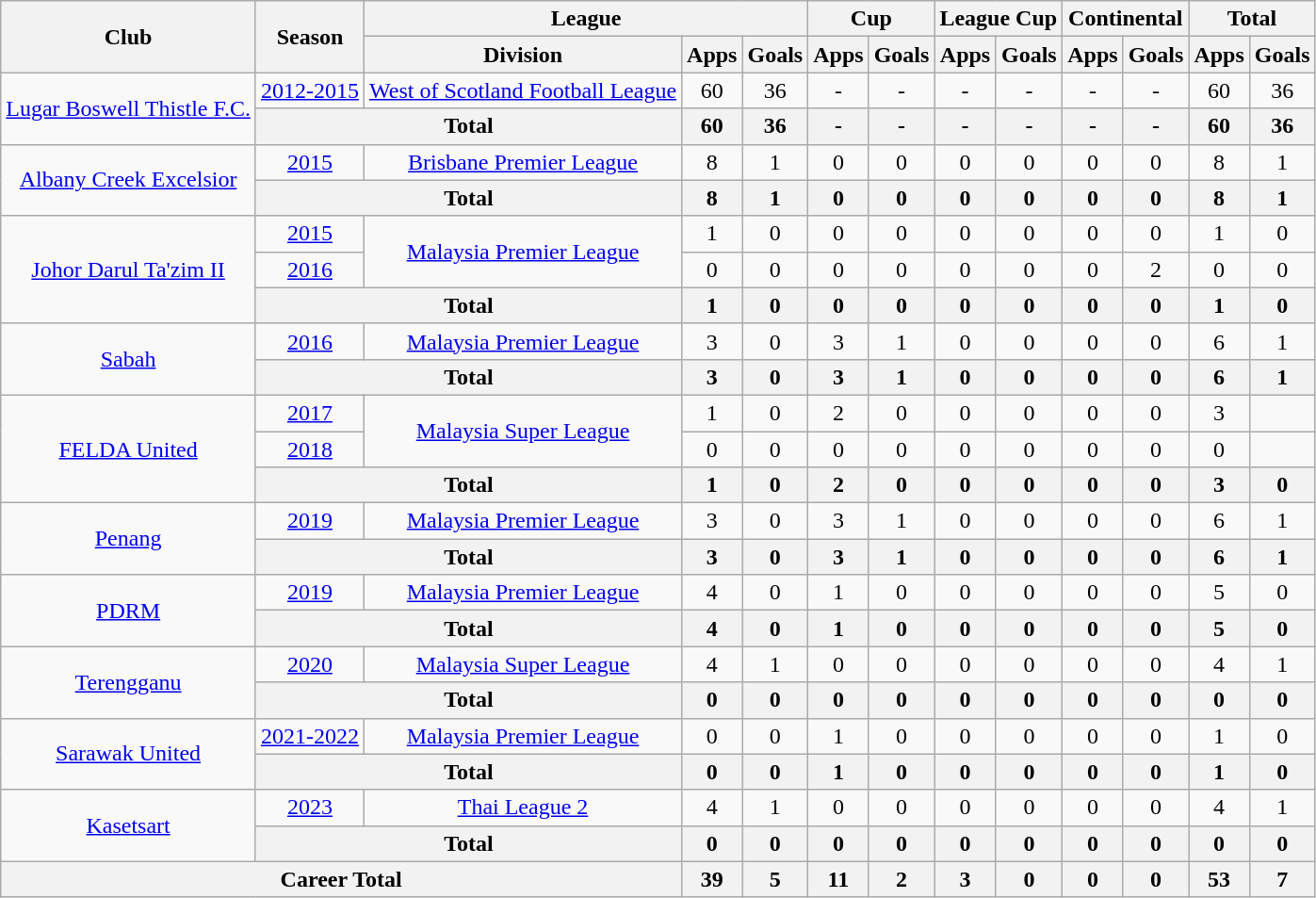<table class="wikitable" style="text-align: center;">
<tr>
<th rowspan=2>Club</th>
<th rowspan=2>Season</th>
<th colspan=3>League</th>
<th colspan=2>Cup</th>
<th colspan=2>League Cup</th>
<th colspan=2>Continental</th>
<th colspan=2>Total</th>
</tr>
<tr>
<th>Division</th>
<th>Apps</th>
<th>Goals</th>
<th>Apps</th>
<th>Goals</th>
<th>Apps</th>
<th>Goals</th>
<th>Apps</th>
<th>Goals</th>
<th>Apps</th>
<th>Goals</th>
</tr>
<tr>
<td rowspan="2"><a href='#'>Lugar Boswell Thistle F.C.</a></td>
<td><a href='#'>2012-2015</a></td>
<td><a href='#'>West of Scotland Football League</a></td>
<td>60</td>
<td>36</td>
<td>-</td>
<td>-</td>
<td>-</td>
<td>-</td>
<td>-</td>
<td>-</td>
<td>60</td>
<td>36</td>
</tr>
<tr>
<th colspan="2">Total</th>
<th>60</th>
<th>36</th>
<th>-</th>
<th>-</th>
<th>-</th>
<th>-</th>
<th>-</th>
<th>-</th>
<th>60</th>
<th>36</th>
</tr>
<tr>
<td rowspan="2"><a href='#'>Albany Creek Excelsior</a></td>
<td><a href='#'>2015</a></td>
<td><a href='#'>Brisbane Premier League</a></td>
<td>8</td>
<td>1</td>
<td>0</td>
<td>0</td>
<td>0</td>
<td>0</td>
<td>0</td>
<td>0</td>
<td>8</td>
<td>1</td>
</tr>
<tr>
<th colspan="2">Total</th>
<th>8</th>
<th>1</th>
<th>0</th>
<th>0</th>
<th>0</th>
<th>0</th>
<th>0</th>
<th>0</th>
<th>8</th>
<th>1</th>
</tr>
<tr>
<td rowspan="3"><a href='#'>Johor Darul Ta'zim II</a></td>
<td><a href='#'>2015</a></td>
<td rowspan="2"><a href='#'>Malaysia Premier League</a></td>
<td>1</td>
<td>0</td>
<td>0</td>
<td>0</td>
<td>0</td>
<td>0</td>
<td>0</td>
<td>0</td>
<td>1</td>
<td>0</td>
</tr>
<tr>
<td><a href='#'>2016</a></td>
<td>0</td>
<td>0</td>
<td>0</td>
<td>0</td>
<td>0</td>
<td>0</td>
<td>0</td>
<td>2</td>
<td>0</td>
<td>0</td>
</tr>
<tr>
<th colspan="2">Total</th>
<th>1</th>
<th>0</th>
<th>0</th>
<th>0</th>
<th>0</th>
<th>0</th>
<th>0</th>
<th>0</th>
<th>1</th>
<th>0</th>
</tr>
<tr>
<td rowspan="2"><a href='#'>Sabah</a></td>
<td><a href='#'>2016</a></td>
<td><a href='#'>Malaysia Premier League</a></td>
<td>3</td>
<td>0</td>
<td>3</td>
<td>1</td>
<td>0</td>
<td>0</td>
<td>0</td>
<td>0</td>
<td>6</td>
<td>1</td>
</tr>
<tr>
<th colspan="2">Total</th>
<th>3</th>
<th>0</th>
<th>3</th>
<th>1</th>
<th>0</th>
<th>0</th>
<th>0</th>
<th>0</th>
<th>6</th>
<th>1</th>
</tr>
<tr>
<td rowspan="3"><a href='#'>FELDA United</a></td>
<td><a href='#'>2017</a></td>
<td rowspan="2"><a href='#'>Malaysia Super League</a></td>
<td>1</td>
<td>0</td>
<td>2</td>
<td>0</td>
<td>0</td>
<td>0</td>
<td>0</td>
<td>0</td>
<td>3</td>
<td 0></td>
</tr>
<tr>
<td><a href='#'>2018</a></td>
<td>0</td>
<td>0</td>
<td>0</td>
<td>0</td>
<td>0</td>
<td>0</td>
<td>0</td>
<td>0</td>
<td>0</td>
</tr>
<tr>
<th colspan="2">Total</th>
<th>1</th>
<th>0</th>
<th>2</th>
<th>0</th>
<th>0</th>
<th>0</th>
<th>0</th>
<th>0</th>
<th>3</th>
<th>0</th>
</tr>
<tr>
<td rowspan="2"><a href='#'>Penang</a></td>
<td><a href='#'>2019</a></td>
<td><a href='#'>Malaysia Premier League</a></td>
<td>3</td>
<td>0</td>
<td>3</td>
<td>1</td>
<td>0</td>
<td>0</td>
<td>0</td>
<td>0</td>
<td>6</td>
<td>1</td>
</tr>
<tr>
<th colspan="2">Total</th>
<th>3</th>
<th>0</th>
<th>3</th>
<th>1</th>
<th>0</th>
<th>0</th>
<th>0</th>
<th>0</th>
<th>6</th>
<th>1</th>
</tr>
<tr>
<td rowspan="2"><a href='#'>PDRM</a></td>
<td><a href='#'>2019</a></td>
<td><a href='#'>Malaysia Premier League</a></td>
<td>4</td>
<td>0</td>
<td>1</td>
<td>0</td>
<td>0</td>
<td>0</td>
<td>0</td>
<td>0</td>
<td>5</td>
<td>0</td>
</tr>
<tr>
<th colspan="2">Total</th>
<th>4</th>
<th>0</th>
<th>1</th>
<th>0</th>
<th>0</th>
<th>0</th>
<th>0</th>
<th>0</th>
<th>5</th>
<th>0</th>
</tr>
<tr>
<td rowspan="2"><a href='#'>Terengganu</a></td>
<td><a href='#'>2020</a></td>
<td><a href='#'>Malaysia Super League</a></td>
<td>4</td>
<td>1</td>
<td>0</td>
<td>0</td>
<td>0</td>
<td>0</td>
<td>0</td>
<td>0</td>
<td>4</td>
<td>1</td>
</tr>
<tr>
<th colspan="2">Total</th>
<th>0</th>
<th>0</th>
<th>0</th>
<th>0</th>
<th>0</th>
<th>0</th>
<th>0</th>
<th>0</th>
<th>0</th>
<th>0</th>
</tr>
<tr>
<td rowspan="2"><a href='#'>Sarawak United</a></td>
<td><a href='#'>2021-2022</a></td>
<td><a href='#'>Malaysia Premier League</a></td>
<td>0</td>
<td>0</td>
<td>1</td>
<td>0</td>
<td>0</td>
<td>0</td>
<td>0</td>
<td>0</td>
<td>1</td>
<td>0</td>
</tr>
<tr>
<th colspan="2">Total</th>
<th>0</th>
<th>0</th>
<th>1</th>
<th>0</th>
<th>0</th>
<th>0</th>
<th>0</th>
<th>0</th>
<th>1</th>
<th>0</th>
</tr>
<tr>
<td rowspan="2"><a href='#'>Kasetsart</a></td>
<td><a href='#'>2023</a></td>
<td><a href='#'>Thai League 2</a></td>
<td>4</td>
<td>1</td>
<td>0</td>
<td>0</td>
<td>0</td>
<td>0</td>
<td>0</td>
<td>0</td>
<td>4</td>
<td>1</td>
</tr>
<tr>
<th colspan="2">Total</th>
<th>0</th>
<th>0</th>
<th>0</th>
<th>0</th>
<th>0</th>
<th>0</th>
<th>0</th>
<th>0</th>
<th>0</th>
<th>0</th>
</tr>
<tr>
<th colspan="3">Career Total</th>
<th>39</th>
<th>5</th>
<th>11</th>
<th>2</th>
<th>3</th>
<th>0</th>
<th>0</th>
<th>0</th>
<th>53</th>
<th>7</th>
</tr>
</table>
